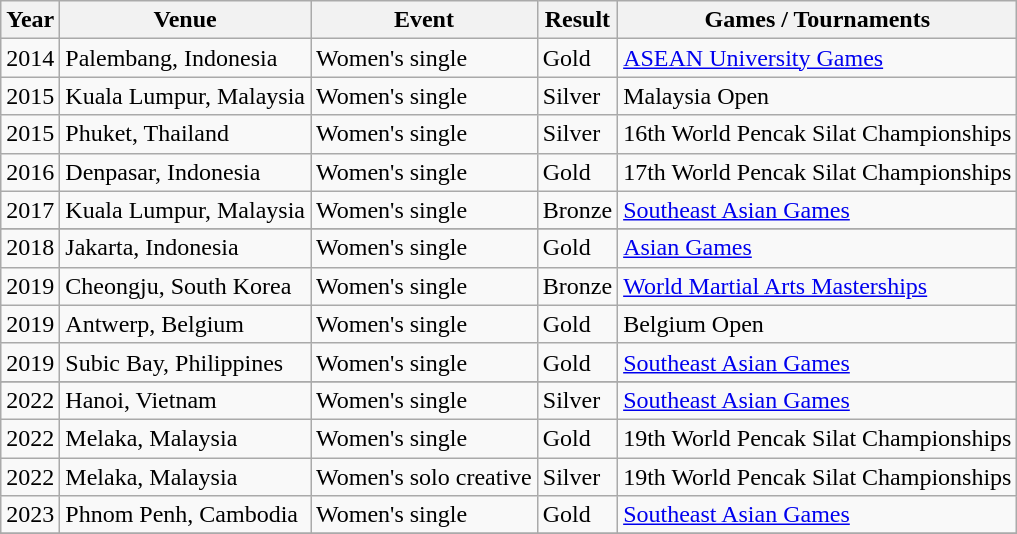<table class="wikitable">
<tr>
<th>Year</th>
<th>Venue</th>
<th>Event</th>
<th>Result</th>
<th>Games / Tournaments</th>
</tr>
<tr>
<td>2014</td>
<td>Palembang, Indonesia</td>
<td>Women's single</td>
<td> Gold</td>
<td><a href='#'>ASEAN University Games</a></td>
</tr>
<tr>
<td>2015</td>
<td>Kuala Lumpur, Malaysia</td>
<td>Women's single</td>
<td> Silver</td>
<td>Malaysia Open</td>
</tr>
<tr>
<td>2015</td>
<td>Phuket, Thailand</td>
<td>Women's single</td>
<td> Silver</td>
<td>16th World Pencak Silat Championships</td>
</tr>
<tr>
<td>2016</td>
<td>Denpasar, Indonesia</td>
<td>Women's single</td>
<td> Gold</td>
<td>17th World Pencak Silat Championships</td>
</tr>
<tr>
<td>2017</td>
<td>Kuala Lumpur, Malaysia</td>
<td>Women's single</td>
<td> Bronze</td>
<td><a href='#'>Southeast Asian Games</a></td>
</tr>
<tr>
</tr>
<tr>
<td>2018</td>
<td>Jakarta, Indonesia</td>
<td>Women's single</td>
<td> Gold</td>
<td><a href='#'>Asian Games</a></td>
</tr>
<tr>
<td>2019</td>
<td>Cheongju, South Korea</td>
<td>Women's single</td>
<td> Bronze</td>
<td><a href='#'>World Martial Arts Masterships</a></td>
</tr>
<tr>
<td>2019</td>
<td>Antwerp, Belgium</td>
<td>Women's single</td>
<td> Gold</td>
<td>Belgium Open</td>
</tr>
<tr>
<td>2019</td>
<td>Subic Bay, Philippines</td>
<td>Women's single</td>
<td> Gold</td>
<td><a href='#'>Southeast Asian Games</a></td>
</tr>
<tr>
</tr>
<tr>
<td>2022</td>
<td>Hanoi, Vietnam</td>
<td>Women's single</td>
<td> Silver</td>
<td><a href='#'>Southeast Asian Games</a></td>
</tr>
<tr>
<td>2022</td>
<td>Melaka, Malaysia</td>
<td>Women's single</td>
<td> Gold</td>
<td>19th World Pencak Silat Championships</td>
</tr>
<tr>
<td>2022</td>
<td>Melaka, Malaysia</td>
<td>Women's solo creative</td>
<td> Silver</td>
<td>19th World Pencak Silat Championships</td>
</tr>
<tr>
<td>2023</td>
<td>Phnom Penh, Cambodia</td>
<td>Women's single</td>
<td> Gold</td>
<td><a href='#'>Southeast Asian Games</a></td>
</tr>
<tr>
</tr>
</table>
